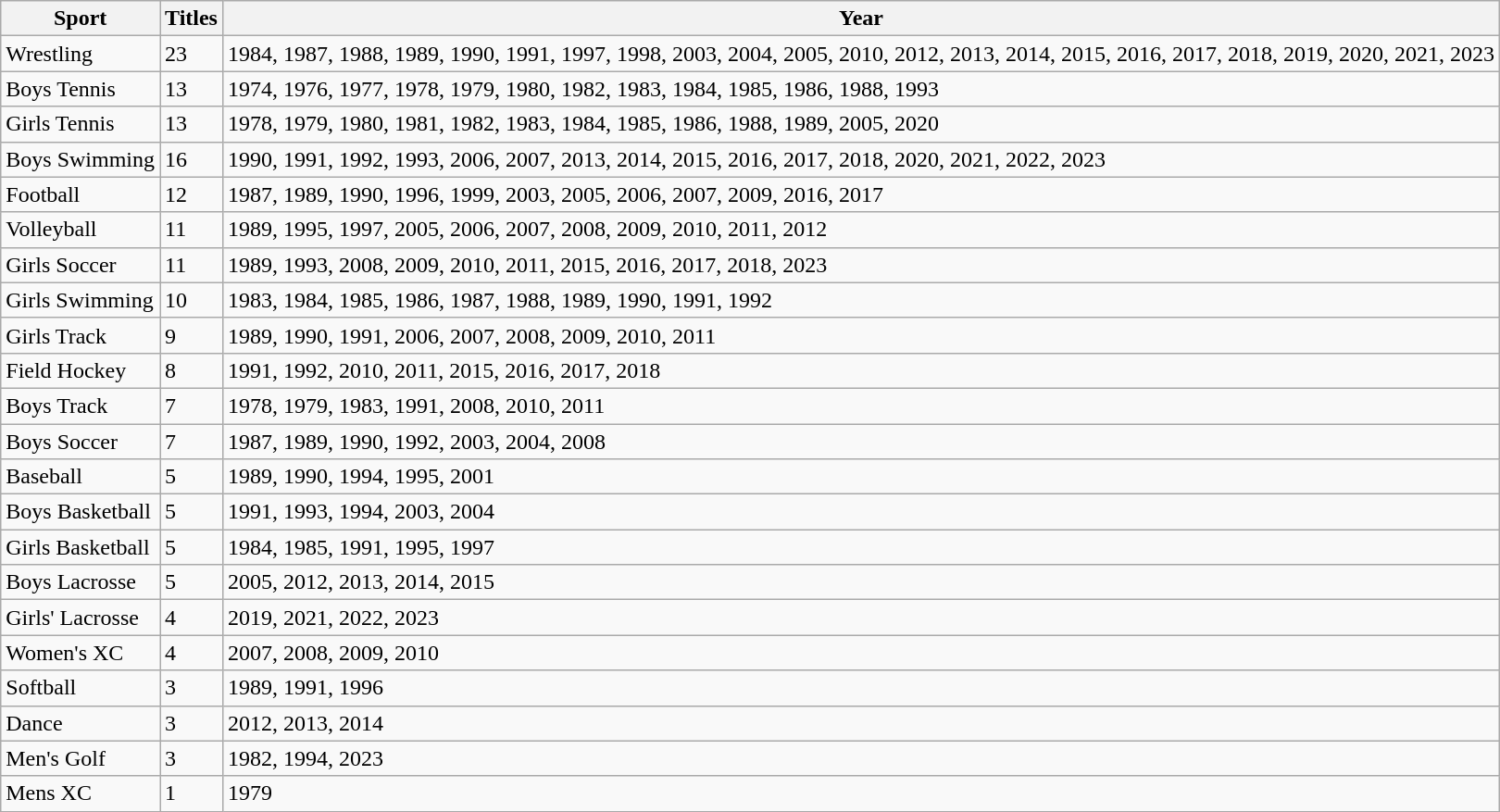<table class="wikitable">
<tr>
<th>Sport</th>
<th>Titles</th>
<th>Year</th>
</tr>
<tr>
<td>Wrestling</td>
<td>23</td>
<td>1984, 1987, 1988, 1989, 1990, 1991, 1997, 1998, 2003, 2004, 2005, 2010, 2012, 2013, 2014, 2015, 2016, 2017, 2018, 2019, 2020, 2021, 2023</td>
</tr>
<tr>
<td>Boys Tennis</td>
<td>13</td>
<td>1974, 1976, 1977, 1978, 1979, 1980, 1982, 1983, 1984, 1985, 1986, 1988, 1993</td>
</tr>
<tr>
<td>Girls Tennis</td>
<td>13</td>
<td>1978, 1979, 1980, 1981, 1982, 1983, 1984, 1985, 1986, 1988, 1989, 2005, 2020</td>
</tr>
<tr>
<td>Boys Swimming</td>
<td>16</td>
<td>1990, 1991, 1992, 1993, 2006, 2007, 2013, 2014, 2015, 2016, 2017, 2018, 2020, 2021, 2022, 2023</td>
</tr>
<tr>
<td>Football</td>
<td>12</td>
<td>1987, 1989, 1990, 1996, 1999, 2003, 2005, 2006, 2007, 2009, 2016, 2017</td>
</tr>
<tr>
<td>Volleyball</td>
<td>11</td>
<td>1989, 1995, 1997, 2005, 2006, 2007, 2008, 2009, 2010, 2011, 2012</td>
</tr>
<tr>
<td>Girls Soccer</td>
<td>11</td>
<td>1989, 1993, 2008, 2009, 2010, 2011, 2015, 2016, 2017, 2018, 2023</td>
</tr>
<tr>
<td>Girls Swimming</td>
<td>10</td>
<td>1983, 1984, 1985, 1986, 1987, 1988, 1989, 1990, 1991, 1992</td>
</tr>
<tr>
<td>Girls Track</td>
<td>9</td>
<td>1989, 1990, 1991, 2006, 2007, 2008, 2009, 2010, 2011</td>
</tr>
<tr>
<td>Field Hockey</td>
<td>8</td>
<td>1991, 1992, 2010, 2011, 2015, 2016, 2017, 2018</td>
</tr>
<tr>
<td>Boys Track</td>
<td>7</td>
<td>1978, 1979, 1983, 1991, 2008, 2010, 2011</td>
</tr>
<tr>
<td>Boys Soccer</td>
<td>7</td>
<td>1987, 1989, 1990, 1992, 2003, 2004, 2008</td>
</tr>
<tr>
<td>Baseball</td>
<td>5</td>
<td>1989, 1990, 1994, 1995, 2001</td>
</tr>
<tr>
<td>Boys Basketball</td>
<td>5</td>
<td>1991, 1993, 1994, 2003, 2004</td>
</tr>
<tr>
<td>Girls Basketball</td>
<td>5</td>
<td>1984, 1985, 1991, 1995, 1997</td>
</tr>
<tr>
<td>Boys Lacrosse</td>
<td>5</td>
<td>2005, 2012, 2013, 2014, 2015</td>
</tr>
<tr>
<td>Girls' Lacrosse</td>
<td>4</td>
<td>2019, 2021, 2022, 2023</td>
</tr>
<tr>
<td>Women's XC</td>
<td>4</td>
<td>2007, 2008, 2009, 2010</td>
</tr>
<tr>
<td>Softball</td>
<td>3</td>
<td>1989, 1991, 1996</td>
</tr>
<tr>
<td>Dance</td>
<td>3</td>
<td>2012, 2013, 2014</td>
</tr>
<tr>
<td>Men's Golf</td>
<td>3</td>
<td>1982, 1994, 2023</td>
</tr>
<tr>
<td>Mens XC</td>
<td>1</td>
<td>1979</td>
</tr>
</table>
